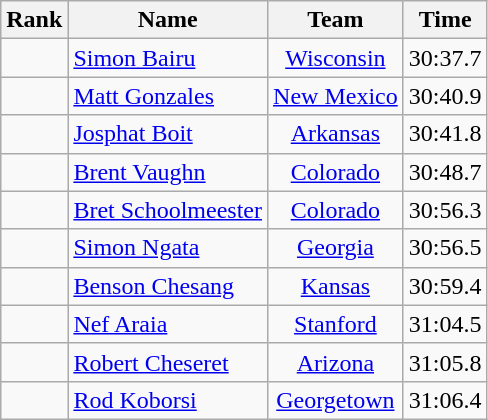<table class="wikitable sortable" style="text-align:center">
<tr>
<th>Rank</th>
<th>Name</th>
<th>Team</th>
<th>Time</th>
</tr>
<tr>
<td></td>
<td align=left> <a href='#'>Simon Bairu</a></td>
<td><a href='#'>Wisconsin</a></td>
<td>30:37.7</td>
</tr>
<tr>
<td></td>
<td align=left> <a href='#'>Matt Gonzales</a></td>
<td><a href='#'>New Mexico</a></td>
<td>30:40.9</td>
</tr>
<tr>
<td></td>
<td align=left> <a href='#'>Josphat Boit</a></td>
<td><a href='#'>Arkansas</a></td>
<td>30:41.8</td>
</tr>
<tr>
<td></td>
<td align=left> <a href='#'>Brent Vaughn</a></td>
<td><a href='#'>Colorado</a></td>
<td>30:48.7</td>
</tr>
<tr>
<td></td>
<td align=left> <a href='#'>Bret Schoolmeester</a></td>
<td><a href='#'>Colorado</a></td>
<td>30:56.3</td>
</tr>
<tr>
<td></td>
<td align=left> <a href='#'>Simon Ngata</a></td>
<td><a href='#'>Georgia</a></td>
<td>30:56.5</td>
</tr>
<tr>
<td></td>
<td align=left> <a href='#'>Benson Chesang</a></td>
<td><a href='#'>Kansas</a></td>
<td>30:59.4</td>
</tr>
<tr>
<td></td>
<td align=left> <a href='#'>Nef Araia</a></td>
<td><a href='#'>Stanford</a></td>
<td>31:04.5</td>
</tr>
<tr>
<td></td>
<td align=left> <a href='#'>Robert Cheseret</a></td>
<td><a href='#'>Arizona</a></td>
<td>31:05.8</td>
</tr>
<tr>
<td></td>
<td align=left> <a href='#'>Rod Koborsi</a></td>
<td><a href='#'>Georgetown</a></td>
<td>31:06.4</td>
</tr>
</table>
